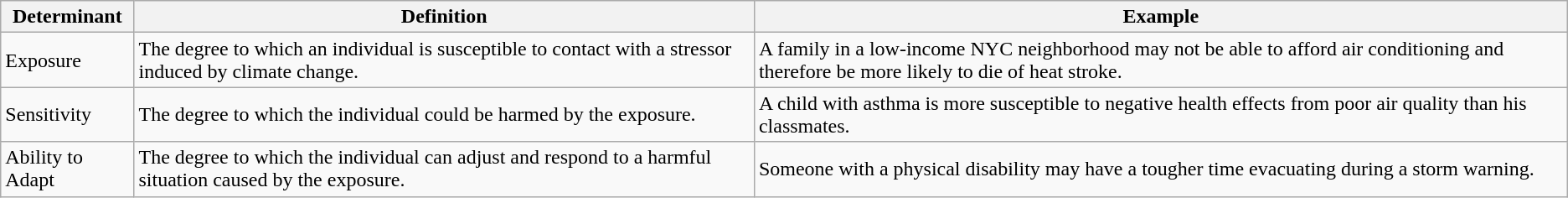<table class="wikitable">
<tr>
<th>Determinant</th>
<th>Definition</th>
<th>Example</th>
</tr>
<tr>
<td>Exposure</td>
<td>The degree to which an individual is susceptible to contact with a stressor induced by climate change.</td>
<td>A family in a low-income NYC neighborhood may not be able to afford air conditioning and therefore be more likely to die of heat stroke.</td>
</tr>
<tr>
<td>Sensitivity</td>
<td>The degree to which the individual could be harmed by the exposure.</td>
<td>A child with asthma is more susceptible to negative health effects from poor air quality than his classmates.</td>
</tr>
<tr>
<td>Ability to Adapt</td>
<td>The degree to which the individual can adjust and respond to a harmful situation caused by the exposure.</td>
<td>Someone with a physical disability may have a tougher time evacuating during a storm warning.</td>
</tr>
</table>
